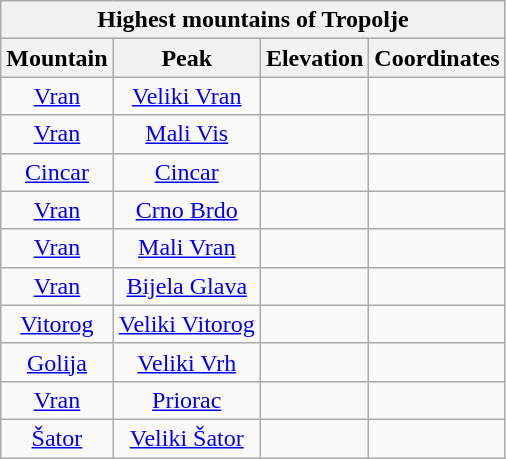<table class="wikitable">
<tr>
<th colspan=4>Highest mountains of Tropolje</th>
</tr>
<tr>
<th>Mountain</th>
<th>Peak</th>
<th>Elevation</th>
<th>Coordinates</th>
</tr>
<tr align=center>
<td><a href='#'>Vran</a></td>
<td><a href='#'>Veliki Vran</a></td>
<td></td>
<td></td>
</tr>
<tr align=center>
<td><a href='#'>Vran</a></td>
<td><a href='#'>Mali Vis</a></td>
<td></td>
<td></td>
</tr>
<tr align=center>
<td><a href='#'>Cincar</a></td>
<td><a href='#'>Cincar</a></td>
<td></td>
<td></td>
</tr>
<tr align=center>
<td><a href='#'>Vran</a></td>
<td><a href='#'>Crno Brdo</a></td>
<td></td>
<td></td>
</tr>
<tr align=center>
<td><a href='#'>Vran</a></td>
<td><a href='#'>Mali Vran</a></td>
<td></td>
<td></td>
</tr>
<tr align=center>
<td><a href='#'>Vran</a></td>
<td><a href='#'>Bijela Glava</a></td>
<td></td>
<td></td>
</tr>
<tr align=center>
<td><a href='#'>Vitorog</a></td>
<td><a href='#'>Veliki Vitorog</a></td>
<td></td>
<td></td>
</tr>
<tr align=center>
<td><a href='#'>Golija</a></td>
<td><a href='#'>Veliki Vrh</a></td>
<td></td>
<td></td>
</tr>
<tr align=center>
<td><a href='#'>Vran</a></td>
<td><a href='#'>Priorac</a></td>
<td></td>
<td></td>
</tr>
<tr align=center>
<td><a href='#'>Šator</a></td>
<td><a href='#'>Veliki Šator</a></td>
<td></td>
<td></td>
</tr>
</table>
